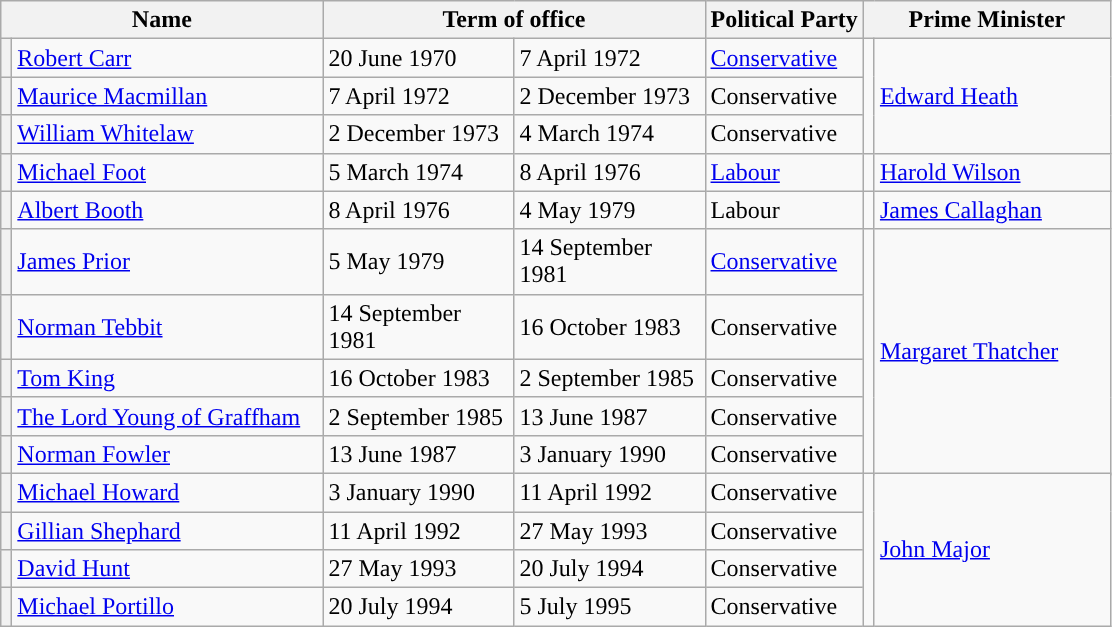<table class="wikitable">
<tr>
<th colspan=2>Name</th>
<th colspan=2>Term of office</th>
<th>Political Party</th>
<th colspan=2>Prime Minister</th>
</tr>
<tr>
<th style="background-color: "></th>
<td width=200><a href='#'>Robert Carr</a></td>
<td width=120>20 June 1970</td>
<td width=120>7 April 1972</td>
<td><a href='#'>Conservative</a></td>
<td rowspan=3 style="background-color: "></td>
<td width=150 rowspan=3><a href='#'>Edward Heath</a></td>
</tr>
<tr>
<th style="background-color: "></th>
<td><a href='#'>Maurice Macmillan</a></td>
<td>7 April 1972</td>
<td>2 December 1973</td>
<td>Conservative</td>
</tr>
<tr>
<th style="background-color: "></th>
<td><a href='#'>William Whitelaw</a></td>
<td>2 December 1973</td>
<td>4 March 1974</td>
<td>Conservative</td>
</tr>
<tr>
<th style="background-color: "></th>
<td><a href='#'>Michael Foot</a></td>
<td>5 March 1974</td>
<td>8 April 1976</td>
<td><a href='#'>Labour</a></td>
<td style="background-color: "></td>
<td><a href='#'>Harold Wilson</a></td>
</tr>
<tr>
<th style="background-color: "></th>
<td><a href='#'>Albert Booth</a></td>
<td>8 April 1976</td>
<td>4 May 1979</td>
<td>Labour</td>
<td style="background-color: "></td>
<td><a href='#'>James Callaghan</a></td>
</tr>
<tr>
<th style="background-color: "></th>
<td><a href='#'>James Prior</a></td>
<td>5 May 1979</td>
<td>14 September 1981</td>
<td><a href='#'>Conservative</a></td>
<td rowspan=6 style="background-color: "></td>
<td rowspan=6><a href='#'>Margaret Thatcher</a></td>
</tr>
<tr>
<th style="background-color: "></th>
<td><a href='#'>Norman Tebbit</a></td>
<td>14 September 1981</td>
<td>16 October 1983</td>
<td>Conservative</td>
</tr>
<tr>
<th style="background-color: "></th>
<td><a href='#'>Tom King</a></td>
<td>16 October 1983</td>
<td>2 September 1985</td>
<td>Conservative</td>
</tr>
<tr>
<th style="background-color: "></th>
<td><a href='#'>The Lord Young of Graffham</a></td>
<td>2 September 1985</td>
<td>13 June 1987</td>
<td>Conservative</td>
</tr>
<tr>
<th style="background-color: "></th>
<td><a href='#'>Norman Fowler</a></td>
<td>13 June 1987</td>
<td>3 January 1990</td>
<td>Conservative</td>
</tr>
<tr>
<th rowspan=2 style="background-color: "></th>
<td rowspan=2><a href='#'>Michael Howard</a></td>
<td rowspan=2>3 January 1990</td>
<td rowspan=2>11 April 1992</td>
<td rowspan=2>Conservative</td>
</tr>
<tr>
<td rowspan=4 style="background-color: "></td>
<td rowspan=4><a href='#'>John Major</a></td>
</tr>
<tr>
<th style="background-color: "></th>
<td><a href='#'>Gillian Shephard</a></td>
<td>11 April 1992</td>
<td>27 May 1993</td>
<td>Conservative</td>
</tr>
<tr>
<th style="background-color: "></th>
<td><a href='#'>David Hunt</a></td>
<td>27 May 1993</td>
<td>20 July 1994</td>
<td>Conservative</td>
</tr>
<tr>
<th style="background-color: "></th>
<td><a href='#'>Michael Portillo</a></td>
<td>20 July 1994</td>
<td>5 July 1995</td>
<td>Conservative</td>
</tr>
</table>
